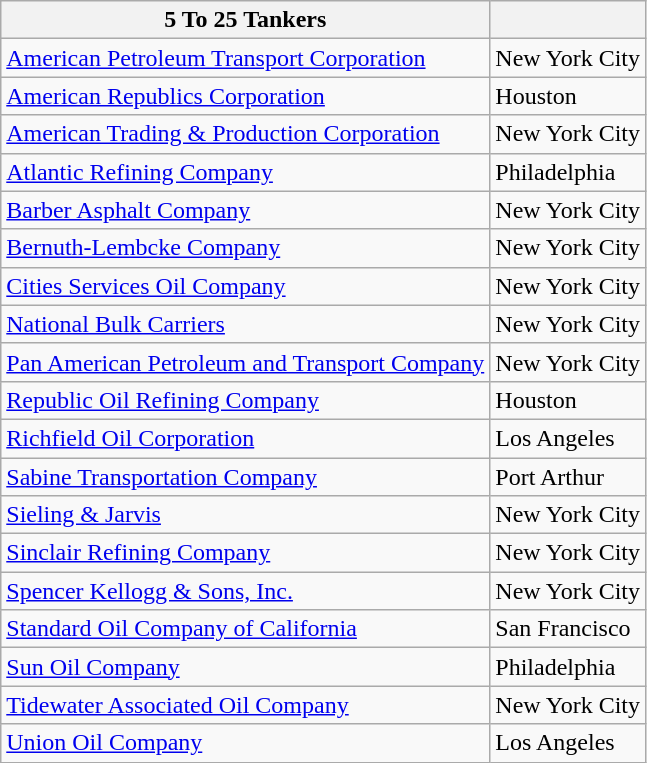<table class="wikitable">
<tr>
<th>5 To 25 Tankers</th>
<th></th>
</tr>
<tr>
<td><a href='#'>American Petroleum Transport Corporation</a></td>
<td>New York City</td>
</tr>
<tr>
<td><a href='#'>American Republics Corporation</a></td>
<td>Houston</td>
</tr>
<tr>
<td><a href='#'>American Trading & Production Corporation</a></td>
<td>New York City</td>
</tr>
<tr>
<td><a href='#'>Atlantic Refining Company</a></td>
<td>Philadelphia</td>
</tr>
<tr>
<td><a href='#'>Barber Asphalt Company</a></td>
<td>New York City</td>
</tr>
<tr>
<td><a href='#'>Bernuth-Lembcke Company</a></td>
<td>New York City</td>
</tr>
<tr>
<td><a href='#'>Cities Services Oil Company</a></td>
<td>New York City</td>
</tr>
<tr>
<td><a href='#'>National Bulk Carriers</a></td>
<td>New York City</td>
</tr>
<tr>
<td><a href='#'>Pan American Petroleum and Transport Company</a></td>
<td>New York City</td>
</tr>
<tr>
<td><a href='#'>Republic Oil Refining Company</a></td>
<td>Houston</td>
</tr>
<tr>
<td><a href='#'>Richfield Oil Corporation</a></td>
<td>Los Angeles</td>
</tr>
<tr>
<td><a href='#'>Sabine Transportation Company</a></td>
<td>Port Arthur</td>
</tr>
<tr>
<td><a href='#'>Sieling & Jarvis</a></td>
<td>New York City</td>
</tr>
<tr>
<td><a href='#'>Sinclair Refining Company</a></td>
<td>New York City</td>
</tr>
<tr>
<td><a href='#'>Spencer Kellogg & Sons, Inc.</a></td>
<td>New York City</td>
</tr>
<tr>
<td><a href='#'>Standard Oil Company of California</a></td>
<td>San Francisco</td>
</tr>
<tr>
<td><a href='#'>Sun Oil Company</a></td>
<td>Philadelphia</td>
</tr>
<tr>
<td><a href='#'>Tidewater Associated Oil Company</a></td>
<td>New York City</td>
</tr>
<tr>
<td><a href='#'>Union Oil Company</a></td>
<td>Los Angeles</td>
</tr>
</table>
